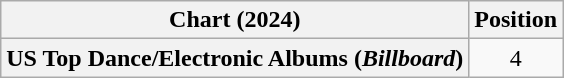<table class="wikitable plainrowheaders" style="text-align:center">
<tr>
<th scope="col">Chart (2024)</th>
<th scope="col">Position</th>
</tr>
<tr>
<th scope="row">US Top Dance/Electronic Albums (<em>Billboard</em>)</th>
<td>4</td>
</tr>
</table>
